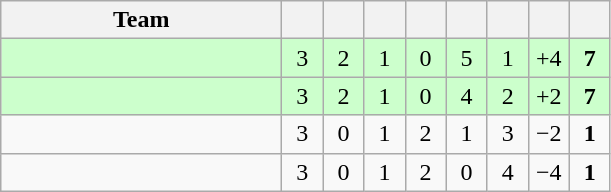<table class="wikitable" style="text-align: center;">
<tr>
<th width=180>Team</th>
<th width="20"></th>
<th width="20"></th>
<th width="20"></th>
<th width="20"></th>
<th width="20"></th>
<th width="20"></th>
<th width="20"></th>
<th width="20"></th>
</tr>
<tr bgcolor=ccffcc>
<td align=left></td>
<td>3</td>
<td>2</td>
<td>1</td>
<td>0</td>
<td>5</td>
<td>1</td>
<td>+4</td>
<td><strong>7</strong></td>
</tr>
<tr bgcolor=ccffcc>
<td align=left><em></em></td>
<td>3</td>
<td>2</td>
<td>1</td>
<td>0</td>
<td>4</td>
<td>2</td>
<td>+2</td>
<td><strong>7</strong></td>
</tr>
<tr>
<td align=left></td>
<td>3</td>
<td>0</td>
<td>1</td>
<td>2</td>
<td>1</td>
<td>3</td>
<td>−2</td>
<td><strong>1</strong></td>
</tr>
<tr>
<td align=left></td>
<td>3</td>
<td>0</td>
<td>1</td>
<td>2</td>
<td>0</td>
<td>4</td>
<td>−4</td>
<td><strong>1</strong></td>
</tr>
</table>
